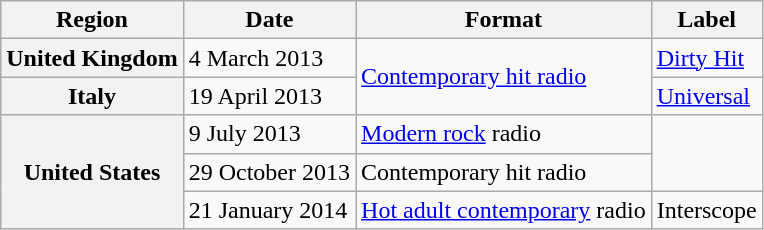<table class="wikitable plainrowheaders">
<tr>
<th scope="col">Region</th>
<th scope="col">Date</th>
<th scope="col">Format</th>
<th scope="col">Label</th>
</tr>
<tr>
<th scope="row">United Kingdom</th>
<td>4 March 2013</td>
<td rowspan="2"><a href='#'>Contemporary hit radio</a></td>
<td><a href='#'>Dirty Hit</a></td>
</tr>
<tr>
<th scope="row">Italy</th>
<td>19 April 2013</td>
<td><a href='#'>Universal</a></td>
</tr>
<tr>
<th scope="row" rowspan="3">United States</th>
<td>9 July 2013</td>
<td><a href='#'>Modern rock</a> radio</td>
<td rowspan="2"></td>
</tr>
<tr>
<td>29 October 2013</td>
<td>Contemporary hit radio</td>
</tr>
<tr>
<td>21 January 2014</td>
<td><a href='#'>Hot adult contemporary</a> radio</td>
<td>Interscope</td>
</tr>
</table>
